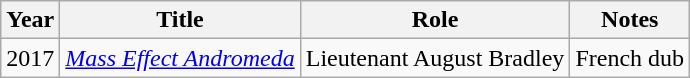<table class="wikitable sortable">
<tr>
<th>Year</th>
<th>Title</th>
<th>Role</th>
<th>Notes</th>
</tr>
<tr>
<td>2017</td>
<td><em><a href='#'>Mass Effect Andromeda</a></em></td>
<td>Lieutenant August Bradley</td>
<td>French dub</td>
</tr>
</table>
